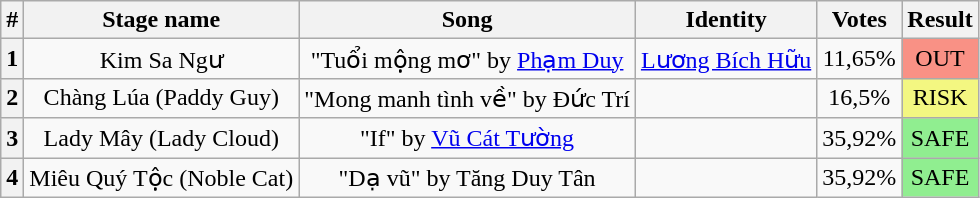<table class="wikitable plainrowheaders" style="text-align: center;">
<tr>
<th>#</th>
<th>Stage name</th>
<th>Song</th>
<th>Identity</th>
<th>Votes</th>
<th>Result</th>
</tr>
<tr>
<th>1</th>
<td>Kim Sa Ngư</td>
<td>"Tuổi mộng mơ" by <a href='#'>Phạm Duy</a></td>
<td><a href='#'>Lương Bích Hữu</a></td>
<td>11,65%</td>
<td bgcolor="#F99185">OUT</td>
</tr>
<tr>
<th>2</th>
<td>Chàng Lúa (Paddy Guy)</td>
<td>"Mong manh tình về" by Đức Trí</td>
<td></td>
<td>16,5%</td>
<td bgcolor="#F3F781">RISK</td>
</tr>
<tr>
<th>3</th>
<td>Lady Mây (Lady Cloud)</td>
<td>"If" by <a href='#'>Vũ Cát Tường</a></td>
<td></td>
<td>35,92%</td>
<td bgcolor=lightgreen>SAFE</td>
</tr>
<tr>
<th>4</th>
<td>Miêu Quý Tộc (Noble Cat)</td>
<td>"Dạ vũ" by Tăng Duy Tân</td>
<td></td>
<td>35,92%</td>
<td bgcolor=lightgreen>SAFE</td>
</tr>
</table>
